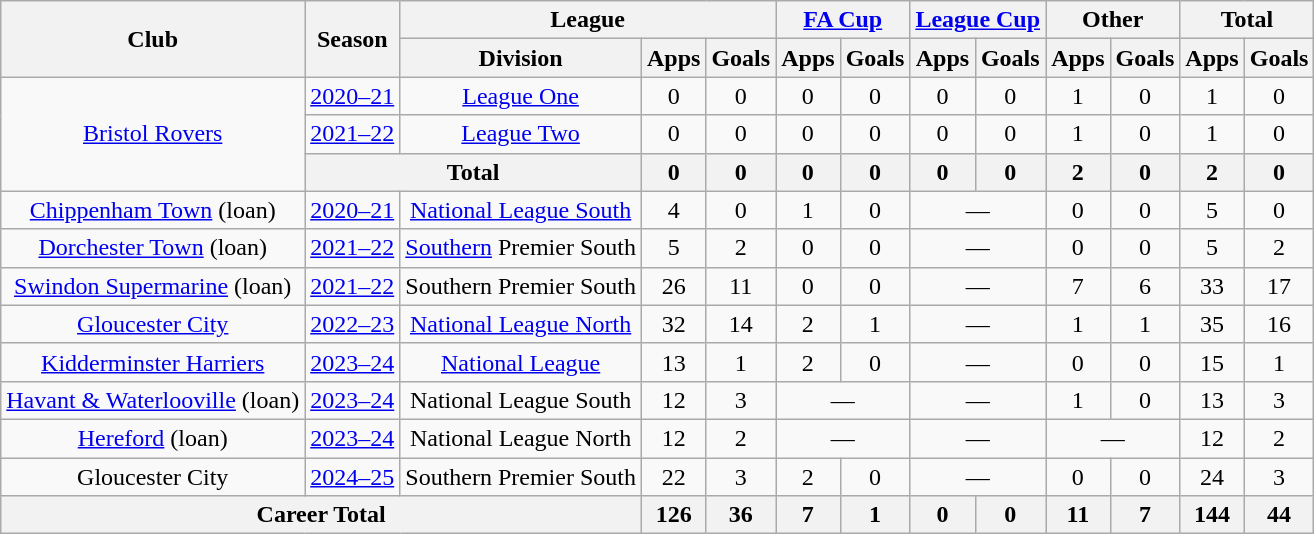<table class="wikitable" style="text-align: center">
<tr>
<th rowspan="2">Club</th>
<th rowspan="2">Season</th>
<th colspan="3">League</th>
<th colspan="2"><a href='#'>FA Cup</a></th>
<th colspan="2"><a href='#'>League Cup</a></th>
<th colspan="2">Other</th>
<th colspan="2">Total</th>
</tr>
<tr>
<th>Division</th>
<th>Apps</th>
<th>Goals</th>
<th>Apps</th>
<th>Goals</th>
<th>Apps</th>
<th>Goals</th>
<th>Apps</th>
<th>Goals</th>
<th>Apps</th>
<th>Goals</th>
</tr>
<tr>
<td rowspan="3"><a href='#'>Bristol Rovers</a></td>
<td><a href='#'>2020–21</a></td>
<td><a href='#'>League One</a></td>
<td>0</td>
<td>0</td>
<td>0</td>
<td>0</td>
<td>0</td>
<td>0</td>
<td>1</td>
<td>0</td>
<td>1</td>
<td>0</td>
</tr>
<tr>
<td><a href='#'>2021–22</a></td>
<td><a href='#'>League Two</a></td>
<td>0</td>
<td>0</td>
<td>0</td>
<td>0</td>
<td>0</td>
<td>0</td>
<td>1</td>
<td>0</td>
<td>1</td>
<td>0</td>
</tr>
<tr>
<th colspan="2">Total</th>
<th>0</th>
<th>0</th>
<th>0</th>
<th>0</th>
<th>0</th>
<th>0</th>
<th>2</th>
<th>0</th>
<th>2</th>
<th>0</th>
</tr>
<tr>
<td><a href='#'>Chippenham Town</a> (loan)</td>
<td><a href='#'>2020–21</a></td>
<td><a href='#'>National League South</a></td>
<td>4</td>
<td>0</td>
<td>1</td>
<td>0</td>
<td colspan="2">—</td>
<td>0</td>
<td>0</td>
<td>5</td>
<td>0</td>
</tr>
<tr>
<td><a href='#'>Dorchester Town</a> (loan)</td>
<td><a href='#'>2021–22</a></td>
<td><a href='#'>Southern</a> Premier South</td>
<td>5</td>
<td>2</td>
<td>0</td>
<td>0</td>
<td colspan="2">—</td>
<td>0</td>
<td>0</td>
<td>5</td>
<td>2</td>
</tr>
<tr>
<td><a href='#'>Swindon Supermarine</a> (loan)</td>
<td><a href='#'>2021–22</a></td>
<td>Southern Premier South</td>
<td>26</td>
<td>11</td>
<td>0</td>
<td>0</td>
<td colspan="2">—</td>
<td>7</td>
<td>6</td>
<td>33</td>
<td>17</td>
</tr>
<tr>
<td><a href='#'>Gloucester City</a></td>
<td><a href='#'>2022–23</a></td>
<td><a href='#'>National League North</a></td>
<td>32</td>
<td>14</td>
<td>2</td>
<td>1</td>
<td colspan="2">—</td>
<td>1</td>
<td>1</td>
<td>35</td>
<td>16</td>
</tr>
<tr>
<td><a href='#'>Kidderminster Harriers</a></td>
<td><a href='#'>2023–24</a></td>
<td><a href='#'>National League</a></td>
<td>13</td>
<td>1</td>
<td>2</td>
<td>0</td>
<td colspan="2">—</td>
<td>0</td>
<td>0</td>
<td>15</td>
<td>1</td>
</tr>
<tr>
<td><a href='#'>Havant & Waterlooville</a> (loan)</td>
<td><a href='#'>2023–24</a></td>
<td>National League South</td>
<td>12</td>
<td>3</td>
<td colspan="2">—</td>
<td colspan="2">—</td>
<td>1</td>
<td>0</td>
<td>13</td>
<td>3</td>
</tr>
<tr>
<td><a href='#'>Hereford</a> (loan)</td>
<td><a href='#'>2023–24</a></td>
<td>National League North</td>
<td>12</td>
<td>2</td>
<td colspan="2">—</td>
<td colspan="2">—</td>
<td colspan="2">—</td>
<td>12</td>
<td>2</td>
</tr>
<tr>
<td>Gloucester City</td>
<td><a href='#'>2024–25</a></td>
<td>Southern Premier South</td>
<td>22</td>
<td>3</td>
<td>2</td>
<td>0</td>
<td colspan="2">—</td>
<td>0</td>
<td>0</td>
<td>24</td>
<td>3</td>
</tr>
<tr>
<th colspan="3">Career Total</th>
<th>126</th>
<th>36</th>
<th>7</th>
<th>1</th>
<th>0</th>
<th>0</th>
<th>11</th>
<th>7</th>
<th>144</th>
<th>44</th>
</tr>
</table>
